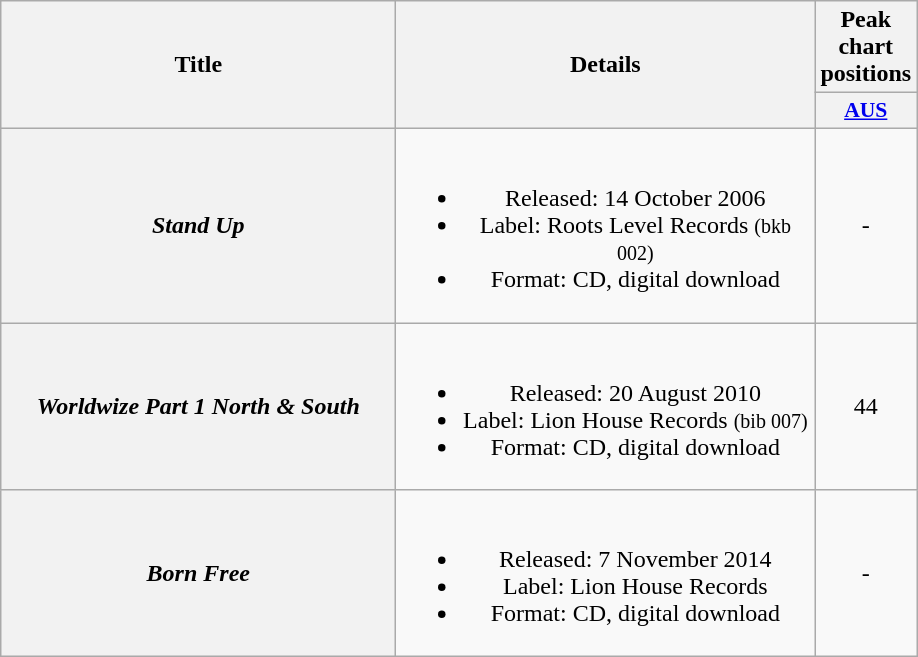<table class="wikitable plainrowheaders" style="text-align:center;" border="1">
<tr>
<th scope="col" rowspan="2" style="width:16em;">Title</th>
<th scope="col" rowspan="2" style="width:17em;">Details</th>
<th scope="col" colspan="1">Peak chart positions</th>
</tr>
<tr>
<th scope="col" style="width:3em;font-size:90%;"><a href='#'>AUS</a><br></th>
</tr>
<tr>
<th scope="row"><em>Stand Up</em></th>
<td><br><ul><li>Released: 14 October 2006</li><li>Label: Roots Level Records <small>(bkb 002)</small></li><li>Format: CD, digital download</li></ul></td>
<td>-</td>
</tr>
<tr>
<th scope="row"><em>Worldwize Part 1 North & South</em></th>
<td><br><ul><li>Released: 20 August 2010</li><li>Label: Lion House Records <small>(bib 007)</small></li><li>Format: CD, digital download</li></ul></td>
<td>44</td>
</tr>
<tr>
<th scope="row"><em>Born Free</em></th>
<td><br><ul><li>Released: 7 November 2014</li><li>Label: Lion House Records</li><li>Format: CD, digital download</li></ul></td>
<td>-</td>
</tr>
</table>
